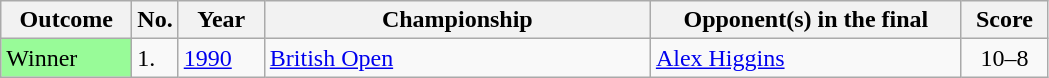<table class="wikitable sortable">
<tr>
<th width="80">Outcome</th>
<th width="20">No.</th>
<th width="50">Year</th>
<th style="width:250px;">Championship</th>
<th style="width:200px;">Opponent(s) in the final</th>
<th style="width:50px;">Score</th>
</tr>
<tr>
<td style="background:#98fb98;">Winner</td>
<td>1.</td>
<td><a href='#'>1990</a></td>
<td><a href='#'>British Open</a></td>
<td> <a href='#'>Alex Higgins</a></td>
<td align="center">10–8</td>
</tr>
</table>
